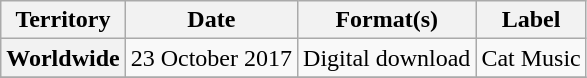<table class="wikitable plainrowheaders">
<tr>
<th scope="col">Territory</th>
<th scope="col">Date</th>
<th scope="col">Format(s)</th>
<th scope="col">Label</th>
</tr>
<tr>
<th scope="row">Worldwide</th>
<td>23 October 2017</td>
<td>Digital download</td>
<td>Cat Music</td>
</tr>
<tr>
</tr>
</table>
